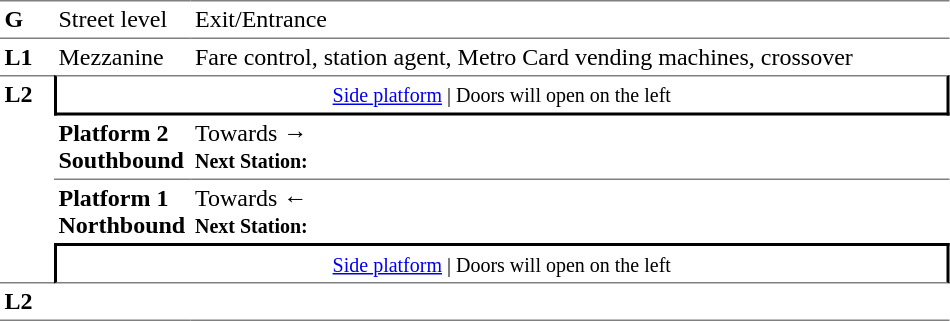<table table border=0 cellspacing=0 cellpadding=3>
<tr>
<td style="border-bottom:solid 1px gray;border-top:solid 1px gray;" width=30 valign=top><strong>G</strong></td>
<td style="border-top:solid 1px gray;border-bottom:solid 1px gray;" width=85 valign=top>Street level</td>
<td style="border-top:solid 1px gray;border-bottom:solid 1px gray;" width=500 valign=top>Exit/Entrance</td>
</tr>
<tr>
<td valign=top><strong>L1</strong></td>
<td valign=top>Mezzanine</td>
<td valign=top>Fare control, station agent, Metro Card vending machines, crossover<br></td>
</tr>
<tr>
<td style="border-top:solid 1px gray;border-bottom:solid 1px gray;" width=30 rowspan=4 valign=top><strong>L2</strong></td>
<td style="border-top:solid 1px gray;border-right:solid 2px black;border-left:solid 2px black;border-bottom:solid 2px black;text-align:center;" colspan=2><small><a href='#'>Side platform</a> | Doors will open on the left </small></td>
</tr>
<tr>
<td style="border-bottom:solid 1px gray;" width=85><span><strong>Platform 2</strong><br><strong>Southbound</strong></span></td>
<td style="border-bottom:solid 1px gray;" width=500>Towards → <br><small><strong>Next Station:</strong> </small></td>
</tr>
<tr>
<td><span><strong>Platform 1</strong><br><strong>Northbound</strong></span></td>
<td>Towards ← <br><small><strong>Next Station:</strong> </small></td>
</tr>
<tr>
<td style="border-top:solid 2px black;border-right:solid 2px black;border-left:solid 2px black;border-bottom:solid 1px gray;" colspan=2  align=center><small><a href='#'>Side platform</a> | Doors will open on the left </small></td>
</tr>
<tr>
<td style="border-bottom:solid 1px gray;" width=30 rowspan=2 valign=top><strong>L2</strong></td>
<td style="border-bottom:solid 1px gray;" width=85></td>
<td style="border-bottom:solid 1px gray;" width=500></td>
</tr>
<tr>
</tr>
</table>
